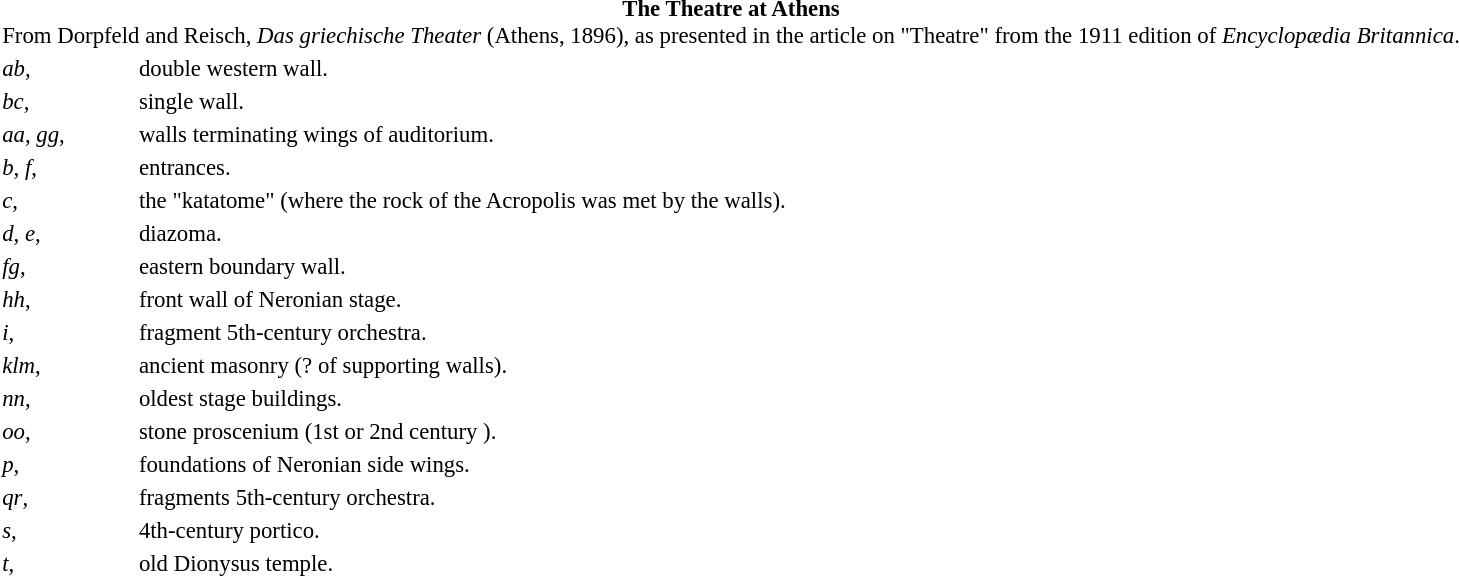<table align="center" style="font-size:95%">
<tr>
<td rowspan="17" valign="top"></td>
<td colspan="2" style="text-align: center;"><strong>The Theatre at Athens</strong><br>From Dorpfeld and Reisch, <em>Das griechische Theater</em> (Athens, 1896), as presented in the article on "Theatre" from the 1911 edition of <em>Encyclopædia Britannica</em>.</td>
</tr>
<tr>
<td><em>ab</em>,</td>
<td>double western wall.</td>
</tr>
<tr>
<td><em>bc</em>,</td>
<td>single wall.</td>
</tr>
<tr>
<td><em>aa</em>, <em>gg</em>,</td>
<td>walls terminating wings of auditorium.</td>
</tr>
<tr>
<td><em>b</em>, <em>f</em>,</td>
<td>entrances.</td>
</tr>
<tr>
<td><em>c</em>,</td>
<td>the "katatome" (where the rock of the Acropolis was met by the walls).</td>
</tr>
<tr>
<td><em>d</em>, <em>e</em>,</td>
<td>diazoma.</td>
</tr>
<tr>
<td><em>fg</em>,</td>
<td>eastern boundary wall.</td>
</tr>
<tr>
<td><em>hh</em>,</td>
<td>front wall of Neronian stage.</td>
</tr>
<tr>
<td><em>i</em>,</td>
<td>fragment 5th-century orchestra.</td>
</tr>
<tr>
<td><em>klm</em>,</td>
<td>ancient masonry (? of supporting walls).</td>
</tr>
<tr>
<td><em>nn</em>,</td>
<td>oldest stage buildings.</td>
</tr>
<tr>
<td><em>oo</em>,</td>
<td>stone proscenium (1st or 2nd century ).</td>
</tr>
<tr>
<td><em>p</em>,</td>
<td>foundations of Neronian side wings.</td>
</tr>
<tr>
<td><em>qr</em>,</td>
<td>fragments 5th-century orchestra.</td>
</tr>
<tr>
<td><em>s</em>,</td>
<td>4th-century portico.</td>
</tr>
<tr>
<td><em>t</em>,</td>
<td>old Dionysus temple.</td>
</tr>
</table>
